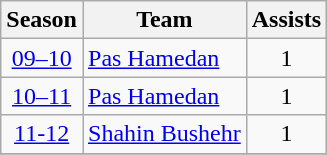<table class="wikitable" style="text-align: center;">
<tr>
<th>Season</th>
<th>Team</th>
<th>Assists</th>
</tr>
<tr>
<td><a href='#'>09–10</a></td>
<td align="left"><a href='#'>Pas Hamedan</a></td>
<td>1</td>
</tr>
<tr>
<td><a href='#'>10–11</a></td>
<td align="left"><a href='#'>Pas Hamedan</a></td>
<td>1</td>
</tr>
<tr>
<td><a href='#'>11-12</a></td>
<td align="left"><a href='#'>Shahin Bushehr</a></td>
<td>1</td>
</tr>
<tr>
</tr>
</table>
